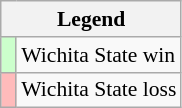<table class="wikitable" style="font-size:90%">
<tr>
<th colspan="2">Legend</th>
</tr>
<tr>
<td bgcolor="#ccffcc"> </td>
<td>Wichita State win</td>
</tr>
<tr>
<td bgcolor="#ffbbbb"> </td>
<td>Wichita State loss</td>
</tr>
</table>
